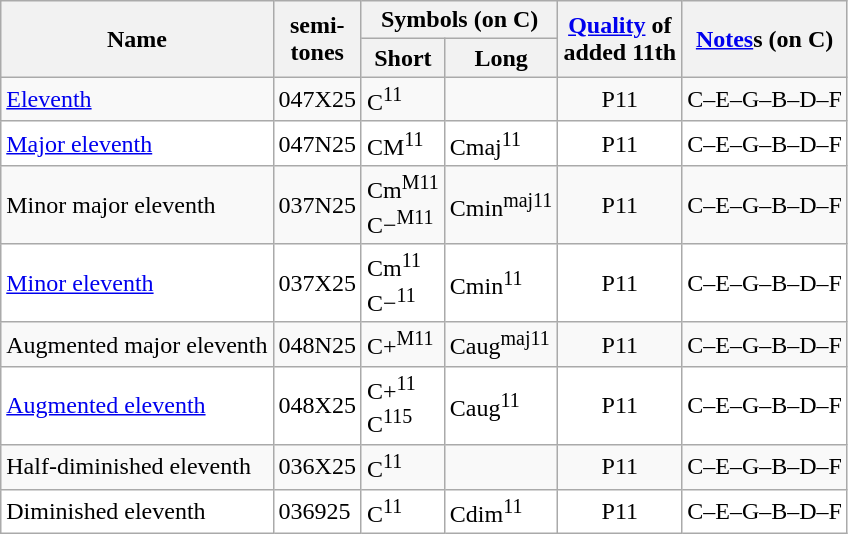<table class="wikitable">
<tr>
<th rowspan=2>Name</th>
<th rowspan="2">semi-<br>tones</th>
<th colspan=2>Symbols (on C)</th>
<th rowspan=2><a href='#'>Quality</a> of<br>added 11th</th>
<th rowspan=2><a href='#'>Notes</a>s (on C)</th>
</tr>
<tr>
<th>Short</th>
<th>Long</th>
</tr>
<tr>
<td><a href='#'>Eleventh</a></td>
<td>047X25</td>
<td>C<sup>11</sup></td>
<td></td>
<td style="text-align: center;">P11</td>
<td>C–E–G–B–D–F</td>
</tr>
<tr bgcolor="White">
<td><a href='#'>Major eleventh</a></td>
<td>047N25</td>
<td>CM<sup>11</sup></td>
<td>Cmaj<sup>11</sup></td>
<td style="text-align: center;">P11</td>
<td>C–E–G–B–D–F</td>
</tr>
<tr>
<td>Minor major eleventh</td>
<td>037N25</td>
<td>Cm<sup>M11</sup> <br>C−<sup>M11</sup></td>
<td>Cmin<sup>maj11</sup></td>
<td style="text-align: center;">P11</td>
<td>C–E–G–B–D–F</td>
</tr>
<tr bgcolor="White">
<td><a href='#'>Minor eleventh</a></td>
<td>037X25</td>
<td>Cm<sup>11</sup> <br>C−<sup>11</sup></td>
<td>Cmin<sup>11</sup></td>
<td style="text-align: center;">P11</td>
<td>C–E–G–B–D–F</td>
</tr>
<tr>
<td>Augmented major eleventh</td>
<td>048N25</td>
<td>C+<sup>M11</sup></td>
<td>Caug<sup>maj11</sup></td>
<td style="text-align: center;">P11</td>
<td>C–E–G–B–D–F</td>
</tr>
<tr bgcolor="White">
<td><a href='#'>Augmented eleventh</a></td>
<td>048X25</td>
<td>C+<sup>11</sup> <br>C<sup>115</sup></td>
<td>Caug<sup>11</sup></td>
<td style="text-align: center;">P11</td>
<td>C–E–G–B–D–F</td>
</tr>
<tr>
<td>Half-diminished eleventh</td>
<td>036X25</td>
<td>C<sup>11</sup></td>
<td></td>
<td style="text-align: center;">P11</td>
<td>C–E–G–B–D–F</td>
</tr>
<tr bgcolor="White">
<td>Diminished eleventh</td>
<td>036925</td>
<td>C<sup>11</sup></td>
<td>Cdim<sup>11</sup></td>
<td style="text-align: center;">P11</td>
<td>C–E–G–B–D–F</td>
</tr>
</table>
